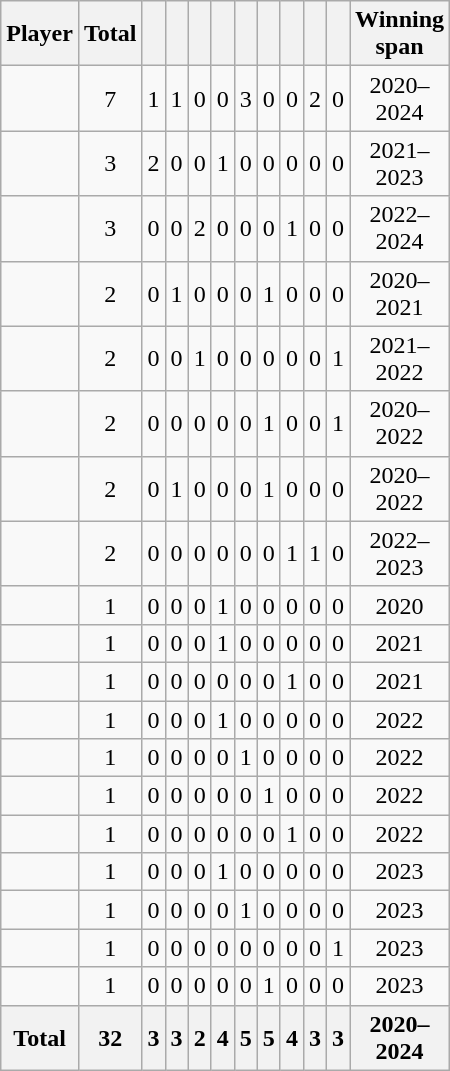<table class="wikitable sortable" style="text-align:center">
<tr>
<th>Player</th>
<th>Total</th>
<th></th>
<th></th>
<th></th>
<th></th>
<th></th>
<th></th>
<th></th>
<th></th>
<th></th>
<th style="width:50px;">Winning<br>span</th>
</tr>
<tr>
<td align="left" data-sort-value="Trump, Judd"></td>
<td>7</td>
<td>1</td>
<td>1</td>
<td>0</td>
<td>0</td>
<td>3</td>
<td>0</td>
<td>0</td>
<td>2</td>
<td>0</td>
<td>2020–2024</td>
</tr>
<tr>
<td align="left" data-sort-value="Allen, Mark"></td>
<td>3</td>
<td>2</td>
<td>0</td>
<td>0</td>
<td>1</td>
<td>0</td>
<td>0</td>
<td>0</td>
<td>0</td>
<td>0</td>
<td>2021–2023</td>
</tr>
<tr>
<td align="left" data-sort-value="Wilson, Gary"></td>
<td>3</td>
<td>0</td>
<td>0</td>
<td>2</td>
<td>0</td>
<td>0</td>
<td>0</td>
<td>1</td>
<td>0</td>
<td>0</td>
<td>2022–2024</td>
</tr>
<tr>
<td align="left" data-sort-value="Robertson, Neil"></td>
<td>2</td>
<td>0</td>
<td>1</td>
<td>0</td>
<td>0</td>
<td>0</td>
<td>1</td>
<td>0</td>
<td>0</td>
<td>0</td>
<td>2020–2021</td>
</tr>
<tr>
<td align="left" data-sort-value="Brecel, Luca"></td>
<td>2</td>
<td>0</td>
<td>0</td>
<td>1</td>
<td>0</td>
<td>0</td>
<td>0</td>
<td>0</td>
<td>0</td>
<td>1</td>
<td>2021–2022</td>
</tr>
<tr>
<td align="left" data-sort-value="Wilson, Kyren"></td>
<td>2</td>
<td>0</td>
<td>0</td>
<td>0</td>
<td>0</td>
<td>0</td>
<td>1</td>
<td>0</td>
<td>0</td>
<td>1</td>
<td>2020–2022</td>
</tr>
<tr>
<td align="left" data-sort-value="Selby, Mark"></td>
<td>2</td>
<td>0</td>
<td>1</td>
<td>0</td>
<td>0</td>
<td>0</td>
<td>1</td>
<td>0</td>
<td>0</td>
<td>0</td>
<td>2020–2022</td>
</tr>
<tr>
<td align="left" data-sort-value="Milkins, Robert"></td>
<td>2</td>
<td>0</td>
<td>0</td>
<td>0</td>
<td>0</td>
<td>0</td>
<td>0</td>
<td>1</td>
<td>1</td>
<td>0</td>
<td>2022–2023</td>
</tr>
<tr>
<td align="left" data-sort-value="Holt, Michael"></td>
<td>1</td>
<td>0</td>
<td>0</td>
<td>0</td>
<td>1</td>
<td>0</td>
<td>0</td>
<td>0</td>
<td>0</td>
<td>0</td>
<td>2020</td>
</tr>
<tr>
<td align="left" data-sort-value="Day, Ryan"></td>
<td>1</td>
<td>0</td>
<td>0</td>
<td>0</td>
<td>1</td>
<td>0</td>
<td>0</td>
<td>0</td>
<td>0</td>
<td>0</td>
<td>2021</td>
</tr>
<tr>
<td align="left" data-sort-value="Brown, Jordan"></td>
<td>1</td>
<td>0</td>
<td>0</td>
<td>0</td>
<td>0</td>
<td>0</td>
<td>0</td>
<td>1</td>
<td>0</td>
<td>0</td>
<td>2021</td>
</tr>
<tr>
<td align="left" data-sort-value="Vafaei, Hossein"></td>
<td>1</td>
<td>0</td>
<td>0</td>
<td>0</td>
<td>1</td>
<td>0</td>
<td>0</td>
<td>0</td>
<td>0</td>
<td>0</td>
<td>2022</td>
</tr>
<tr>
<td align="left" data-sort-value="Zhao, Xintong"></td>
<td>1</td>
<td>0</td>
<td>0</td>
<td>0</td>
<td>0</td>
<td>1</td>
<td>0</td>
<td>0</td>
<td>0</td>
<td>0</td>
<td>2022</td>
</tr>
<tr>
<td align="left" data-sort-value="Fan, Zhengyi"></td>
<td>1</td>
<td>0</td>
<td>0</td>
<td>0</td>
<td>0</td>
<td>0</td>
<td>1</td>
<td>0</td>
<td>0</td>
<td>0</td>
<td>2022</td>
</tr>
<tr>
<td align="left" data-sort-value="Perry, Joe"></td>
<td>1</td>
<td>0</td>
<td>0</td>
<td>0</td>
<td>0</td>
<td>0</td>
<td>0</td>
<td>1</td>
<td>0</td>
<td>0</td>
<td>2022</td>
</tr>
<tr>
<td align="left" data-sort-value="Wakelin, Chris"></td>
<td>1</td>
<td>0</td>
<td>0</td>
<td>0</td>
<td>1</td>
<td>0</td>
<td>0</td>
<td>0</td>
<td>0</td>
<td>0</td>
<td>2023</td>
</tr>
<tr>
<td align="left" data-sort-value="Carter, Ali"></td>
<td>1</td>
<td>0</td>
<td>0</td>
<td>0</td>
<td>0</td>
<td>1</td>
<td>0</td>
<td>0</td>
<td>0</td>
<td>0</td>
<td>2023</td>
</tr>
<tr>
<td align="left" data-sort-value="Murphy, Shaun"></td>
<td>1</td>
<td>0</td>
<td>0</td>
<td>0</td>
<td>0</td>
<td>0</td>
<td>0</td>
<td>0</td>
<td>0</td>
<td>1</td>
<td>2023</td>
</tr>
<tr>
<td align="left" data-sort-value="Hawkins, Barry"></td>
<td>1</td>
<td>0</td>
<td>0</td>
<td>0</td>
<td>0</td>
<td>0</td>
<td>1</td>
<td>0</td>
<td>0</td>
<td>0</td>
<td>2023</td>
</tr>
<tr>
<th>Total</th>
<th>32</th>
<th>3</th>
<th>3</th>
<th>2</th>
<th>4</th>
<th>5</th>
<th>5</th>
<th>4</th>
<th>3</th>
<th>3</th>
<th>2020–2024</th>
</tr>
</table>
